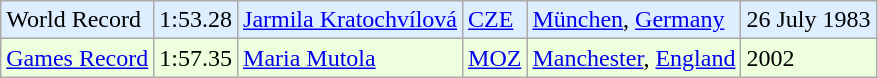<table class="wikitable">
<tr bgcolor = "ddeeff">
<td>World Record</td>
<td>1:53.28</td>
<td><a href='#'>Jarmila Kratochvílová</a></td>
<td><a href='#'>CZE</a></td>
<td><a href='#'>München</a>, <a href='#'>Germany</a></td>
<td>26 July 1983</td>
</tr>
<tr bgcolor = "eeffdd">
<td><a href='#'>Games Record</a></td>
<td>1:57.35</td>
<td><a href='#'>Maria Mutola</a></td>
<td><a href='#'>MOZ</a></td>
<td><a href='#'>Manchester</a>, <a href='#'>England</a></td>
<td>2002</td>
</tr>
</table>
